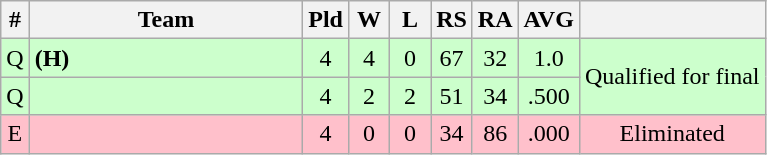<table class="wikitable" style="text-align:center;">
<tr>
<th>#</th>
<th width="175">Team</th>
<th width="20" abbr="Played">Pld</th>
<th width="20" abbr="Won">W</th>
<th width="20" abbr="Lost">L</th>
<th width="20" abbr="Runs scored">RS</th>
<th width="20" abbr="Runs against">RA</th>
<th width="30" abbr="Average">AVG</th>
<th></th>
</tr>
<tr style="background:#ccffcc">
<td>Q</td>
<td align="left"> <strong>(H)</strong></td>
<td>4</td>
<td>4</td>
<td>0</td>
<td>67</td>
<td>32</td>
<td>1.0</td>
<td rowspan="2">Qualified for final</td>
</tr>
<tr style="background:#ccffcc">
<td>Q</td>
<td align="left"></td>
<td>4</td>
<td>2</td>
<td>2</td>
<td>51</td>
<td>34</td>
<td>.500</td>
</tr>
<tr style="background:#FFC0CB">
<td>E</td>
<td align="left"></td>
<td>4</td>
<td>0</td>
<td>0</td>
<td>34</td>
<td>86</td>
<td>.000</td>
<td rowspan="2">Eliminated</td>
</tr>
</table>
